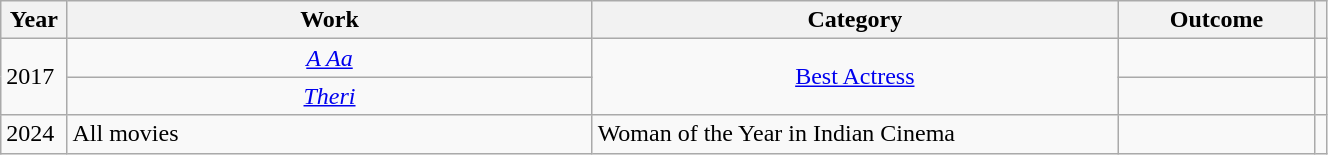<table class="wikitable" style="width:70%;">
<tr>
<th width=5%>Year</th>
<th style="width:40%;">Work</th>
<th style="width:40%;">Category</th>
<th style="width:15%;">Outcome</th>
<th scope="col" style="width:5%;"></th>
</tr>
<tr>
<td rowspan="2" style="text-align:left;">2017</td>
<td style="text-align:center;"><em><a href='#'>A Aa</a></em></td>
<td rowspan="2" style="text-align:center;"><a href='#'>Best Actress</a></td>
<td></td>
<td style="text-align:center;"></td>
</tr>
<tr>
<td style="text-align:center;"><em><a href='#'>Theri</a></em></td>
<td></td>
<td></td>
</tr>
<tr>
<td>2024</td>
<td>All movies</td>
<td>Woman of the Year in Indian Cinema</td>
<td></td>
<td></td>
</tr>
</table>
